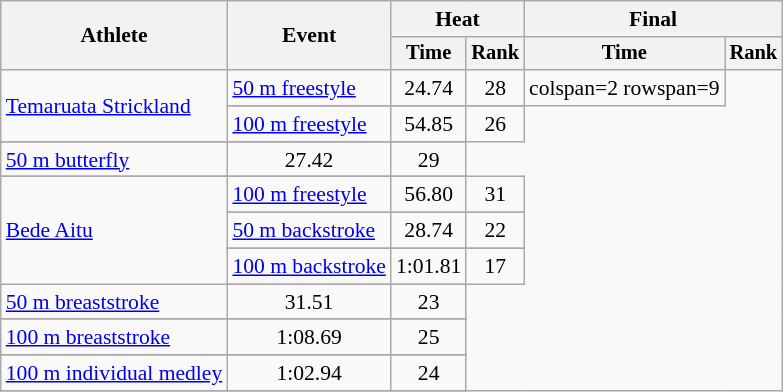<table class=wikitable style="font-size:90%">
<tr>
<th rowspan="2">Athlete</th>
<th rowspan="2">Event</th>
<th colspan="2">Heat</th>
<th colspan="2">Final</th>
</tr>
<tr style="font-size:95%">
<th>Time</th>
<th>Rank</th>
<th>Time</th>
<th>Rank</th>
</tr>
<tr align=center>
<td align=left rowspan=3><a href='#'>Temaruata Strickland</a></td>
<td align=left><a href='#'>50 m freestyle</a></td>
<td>24.74</td>
<td>28</td>
<td>colspan=2 rowspan=9 </td>
</tr>
<tr>
</tr>
<tr align=center>
<td align=left><a href='#'>100 m freestyle</a></td>
<td>54.85</td>
<td>26</td>
</tr>
<tr>
</tr>
<tr align=center>
<td align=left><a href='#'>50 m butterfly</a></td>
<td>27.42</td>
<td>29</td>
</tr>
<tr>
</tr>
<tr align=center>
<td align=left rowspan=6><a href='#'>Bede Aitu</a></td>
<td align=left><a href='#'>100 m freestyle</a></td>
<td>56.80</td>
<td>31</td>
</tr>
<tr>
</tr>
<tr align=center>
<td align=left><a href='#'>50 m backstroke</a></td>
<td>28.74</td>
<td>22</td>
</tr>
<tr>
</tr>
<tr align=center>
<td align=left><a href='#'>100 m backstroke</a></td>
<td>1:01.81</td>
<td>17</td>
</tr>
<tr>
</tr>
<tr align=center>
<td align=left><a href='#'>50 m breaststroke</a></td>
<td>31.51</td>
<td>23</td>
</tr>
<tr>
</tr>
<tr align=center>
<td align=left><a href='#'>100 m breaststroke</a></td>
<td>1:08.69</td>
<td>25</td>
</tr>
<tr>
</tr>
<tr align=center>
<td align=left><a href='#'>100 m individual medley</a></td>
<td>1:02.94</td>
<td>24</td>
</tr>
<tr>
</tr>
</table>
